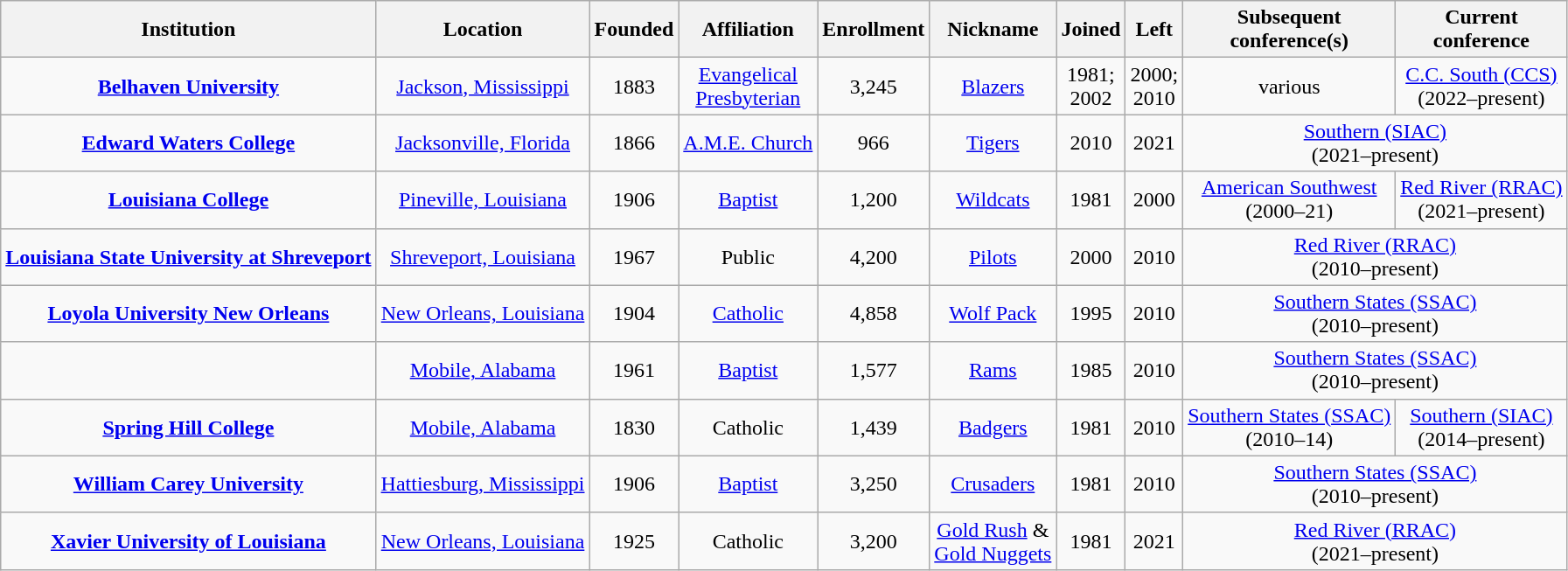<table class="wikitable sortable" style="text-align:center">
<tr>
<th>Institution</th>
<th>Location</th>
<th>Founded</th>
<th>Affiliation</th>
<th>Enrollment</th>
<th>Nickname</th>
<th>Joined</th>
<th>Left</th>
<th>Subsequent<br>conference(s)</th>
<th>Current<br>conference</th>
</tr>
<tr>
<td><strong><a href='#'>Belhaven University</a></strong></td>
<td><a href='#'>Jackson, Mississippi</a></td>
<td>1883</td>
<td><a href='#'>Evangelical<br>Presbyterian</a></td>
<td>3,245</td>
<td><a href='#'>Blazers</a></td>
<td>1981;<br>2002</td>
<td>2000;<br>2010</td>
<td>various</td>
<td><a href='#'>C.C. South (CCS)</a><br>(2022–present)</td>
</tr>
<tr>
<td><strong><a href='#'>Edward Waters College</a></strong></td>
<td><a href='#'>Jacksonville, Florida</a></td>
<td>1866</td>
<td><a href='#'>A.M.E. Church</a></td>
<td>966</td>
<td><a href='#'>Tigers</a></td>
<td>2010</td>
<td>2021</td>
<td colspan="2"><a href='#'>Southern (SIAC)</a><br>(2021–present)</td>
</tr>
<tr>
<td><strong><a href='#'>Louisiana College</a></strong></td>
<td><a href='#'>Pineville, Louisiana</a></td>
<td>1906</td>
<td><a href='#'>Baptist</a></td>
<td>1,200</td>
<td><a href='#'>Wildcats</a></td>
<td>1981</td>
<td>2000</td>
<td><a href='#'>American Southwest</a><br>(2000–21)</td>
<td><a href='#'>Red River (RRAC)</a><br>(2021–present)</td>
</tr>
<tr>
<td><strong><a href='#'>Louisiana State University at Shreveport</a></strong></td>
<td><a href='#'>Shreveport, Louisiana</a></td>
<td>1967</td>
<td>Public</td>
<td>4,200</td>
<td><a href='#'>Pilots</a></td>
<td>2000</td>
<td>2010</td>
<td colspan="2"><a href='#'>Red River (RRAC)</a><br>(2010–present)</td>
</tr>
<tr>
<td><strong><a href='#'>Loyola University New Orleans</a></strong></td>
<td><a href='#'>New Orleans, Louisiana</a></td>
<td>1904</td>
<td><a href='#'>Catholic</a><br></td>
<td>4,858</td>
<td><a href='#'>Wolf Pack</a></td>
<td>1995</td>
<td>2010</td>
<td colspan=2"><a href='#'>Southern States (SSAC)</a><br>(2010–present)</td>
</tr>
<tr>
<td></td>
<td><a href='#'>Mobile, Alabama</a></td>
<td>1961</td>
<td><a href='#'>Baptist</a></td>
<td>1,577</td>
<td><a href='#'>Rams</a></td>
<td>1985</td>
<td>2010</td>
<td colspan=2"><a href='#'>Southern States (SSAC)</a><br>(2010–present)</td>
</tr>
<tr>
<td><strong><a href='#'>Spring Hill College</a></strong></td>
<td><a href='#'>Mobile, Alabama</a></td>
<td>1830</td>
<td>Catholic<br></td>
<td>1,439</td>
<td><a href='#'>Badgers</a></td>
<td>1981</td>
<td>2010</td>
<td><a href='#'>Southern States (SSAC)</a><br>(2010–14)</td>
<td><a href='#'>Southern (SIAC)</a><br>(2014–present)</td>
</tr>
<tr>
<td><strong><a href='#'>William Carey University</a></strong></td>
<td><a href='#'>Hattiesburg, Mississippi</a></td>
<td>1906</td>
<td><a href='#'>Baptist</a></td>
<td>3,250</td>
<td><a href='#'>Crusaders</a></td>
<td>1981</td>
<td>2010</td>
<td colspan="2"><a href='#'>Southern States (SSAC)</a><br>(2010–present)</td>
</tr>
<tr>
<td><strong><a href='#'>Xavier University of Louisiana</a></strong></td>
<td><a href='#'>New Orleans, Louisiana</a></td>
<td>1925</td>
<td>Catholic<br></td>
<td>3,200</td>
<td><a href='#'>Gold Rush</a> &<br><a href='#'>Gold Nuggets</a></td>
<td>1981</td>
<td>2021</td>
<td colspan="2"><a href='#'>Red River (RRAC)</a><br>(2021–present)</td>
</tr>
</table>
